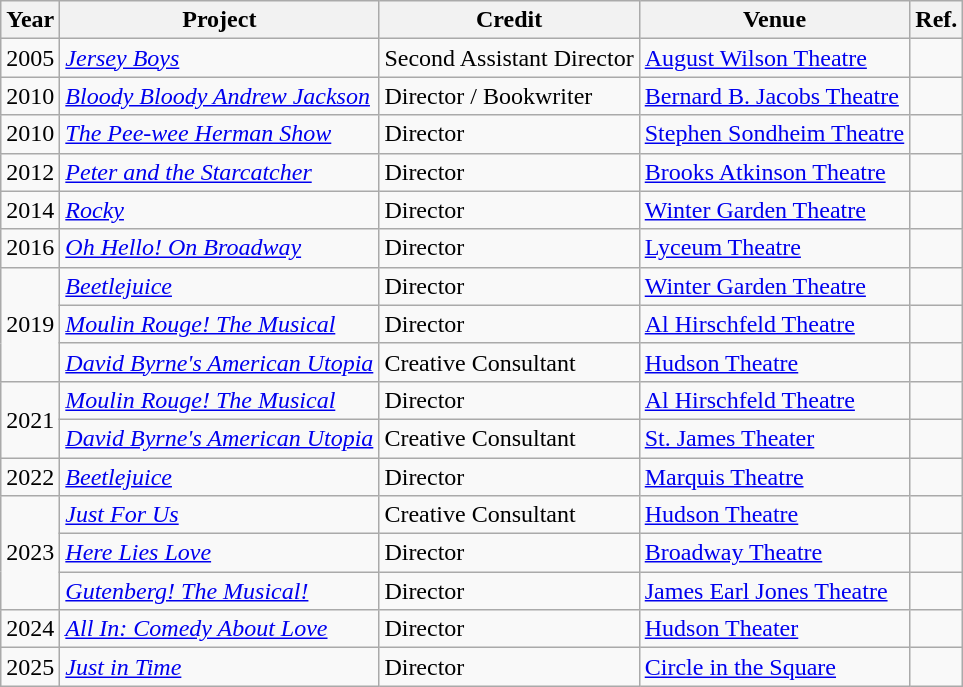<table class="wikitable sortable">
<tr>
<th>Year</th>
<th>Project</th>
<th>Credit</th>
<th>Venue</th>
<th class=unsortable>Ref.</th>
</tr>
<tr>
<td>2005</td>
<td><em><a href='#'>Jersey Boys</a></em></td>
<td>Second Assistant Director</td>
<td><a href='#'>August Wilson Theatre</a></td>
<td></td>
</tr>
<tr>
<td>2010</td>
<td><em><a href='#'>Bloody Bloody Andrew Jackson</a></em></td>
<td>Director / Bookwriter</td>
<td><a href='#'>Bernard B. Jacobs Theatre</a></td>
<td></td>
</tr>
<tr>
<td>2010</td>
<td><em><a href='#'>The Pee-wee Herman Show</a></em></td>
<td>Director</td>
<td><a href='#'>Stephen Sondheim Theatre</a></td>
<td></td>
</tr>
<tr>
<td>2012</td>
<td><em><a href='#'>Peter and the Starcatcher</a></em></td>
<td>Director</td>
<td><a href='#'>Brooks Atkinson Theatre</a></td>
<td></td>
</tr>
<tr>
<td>2014</td>
<td><em><a href='#'>Rocky</a></em></td>
<td>Director</td>
<td><a href='#'>Winter Garden Theatre</a></td>
<td></td>
</tr>
<tr>
<td>2016</td>
<td><a href='#'><em>Oh Hello! On Broadway</em></a></td>
<td>Director</td>
<td><a href='#'>Lyceum Theatre</a></td>
<td></td>
</tr>
<tr>
<td rowspan="3">2019</td>
<td><a href='#'><em>Beetlejuice</em></a></td>
<td>Director</td>
<td><a href='#'>Winter Garden Theatre</a></td>
<td></td>
</tr>
<tr>
<td><a href='#'><em>Moulin Rouge! The Musical</em></a></td>
<td>Director</td>
<td><a href='#'>Al Hirschfeld Theatre</a></td>
<td></td>
</tr>
<tr>
<td><em><a href='#'>David Byrne's American Utopia</a></em></td>
<td>Creative Consultant</td>
<td><a href='#'>Hudson Theatre</a></td>
<td></td>
</tr>
<tr>
<td rowspan="2">2021</td>
<td><a href='#'><em>Moulin Rouge! The Musical</em></a></td>
<td>Director</td>
<td><a href='#'>Al Hirschfeld Theatre</a></td>
<td></td>
</tr>
<tr>
<td><em><a href='#'>David Byrne's American Utopia</a></em></td>
<td>Creative Consultant</td>
<td><a href='#'>St. James Theater</a></td>
<td></td>
</tr>
<tr>
<td>2022</td>
<td><a href='#'><em>Beetlejuice</em></a></td>
<td>Director</td>
<td><a href='#'>Marquis Theatre</a></td>
<td></td>
</tr>
<tr>
<td rowspan=3>2023</td>
<td><a href='#'><em>Just For Us</em></a></td>
<td>Creative Consultant</td>
<td><a href='#'>Hudson Theatre</a></td>
<td></td>
</tr>
<tr>
<td><a href='#'><em>Here Lies Love</em></a></td>
<td>Director</td>
<td><a href='#'>Broadway Theatre</a></td>
<td></td>
</tr>
<tr>
<td><em><a href='#'>Gutenberg! The Musical!</a></em></td>
<td>Director</td>
<td><a href='#'>James Earl Jones Theatre</a></td>
<td></td>
</tr>
<tr>
<td>2024</td>
<td><em><a href='#'>All In: Comedy About Love</a></em></td>
<td>Director</td>
<td><a href='#'>Hudson Theater</a></td>
<td></td>
</tr>
<tr>
<td>2025</td>
<td><em><a href='#'>Just in Time</a></em></td>
<td>Director</td>
<td><a href='#'>Circle in the Square</a></td>
<td></td>
</tr>
</table>
